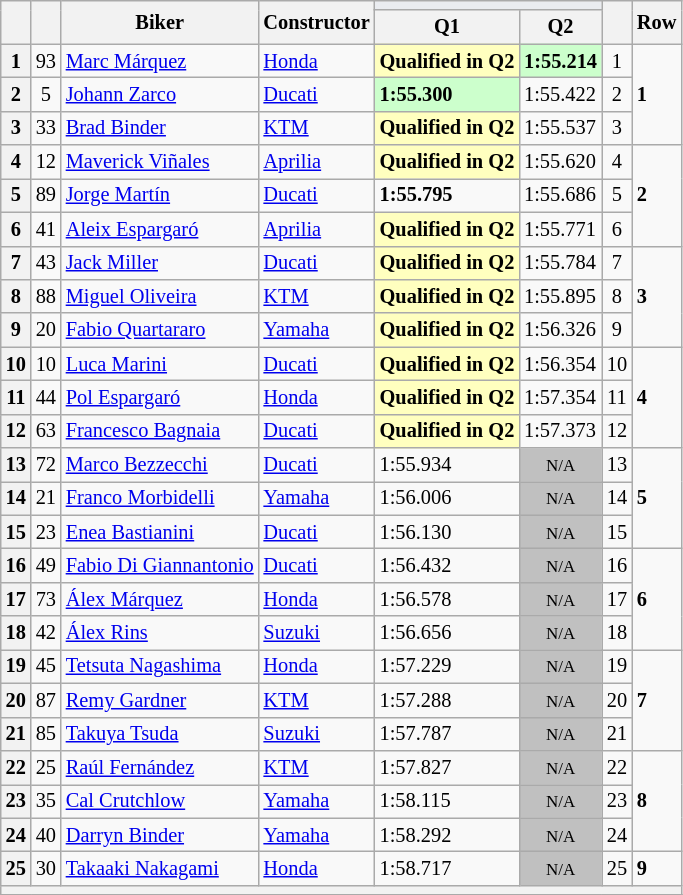<table class="wikitable sortable" style="font-size: 85%;">
<tr>
<th rowspan="2"></th>
<th rowspan="2"></th>
<th rowspan="2">Biker</th>
<th rowspan="2">Constructor</th>
<th colspan="2" style="background:#eaecf0; text-align:center;"></th>
<th rowspan="2"></th>
<th rowspan="2">Row</th>
</tr>
<tr>
<th scope="col">Q1</th>
<th scope="col">Q2</th>
</tr>
<tr>
<th scope="row">1</th>
<td align="center">93</td>
<td> <a href='#'>Marc Márquez</a></td>
<td><a href='#'>Honda</a></td>
<td style="background:#ffffbf;"><strong>Qualified in Q2</strong></td>
<td style="background:#ccffcc;"><strong>1:55.214</strong></td>
<td align="center">1</td>
<td rowspan="3"><strong>1</strong></td>
</tr>
<tr>
<th scope="row">2</th>
<td align="center">5</td>
<td> <a href='#'>Johann Zarco</a></td>
<td><a href='#'>Ducati</a></td>
<td style="background:#ccffcc;"><strong>1:55.300</strong></td>
<td>1:55.422</td>
<td align="center">2</td>
</tr>
<tr>
<th scope="row">3</th>
<td align="center">33</td>
<td> <a href='#'>Brad Binder</a></td>
<td><a href='#'>KTM</a></td>
<td style="background:#ffffbf;"><strong>Qualified in Q2</strong></td>
<td>1:55.537</td>
<td align="center">3</td>
</tr>
<tr>
<th scope="row">4</th>
<td align="center">12</td>
<td> <a href='#'>Maverick Viñales</a></td>
<td><a href='#'>Aprilia</a></td>
<td style="background:#ffffbf;"><strong>Qualified in Q2</strong></td>
<td>1:55.620</td>
<td align="center">4</td>
<td rowspan="3"><strong>2</strong></td>
</tr>
<tr>
<th scope="row">5</th>
<td align="center">89</td>
<td> <a href='#'>Jorge Martín</a></td>
<td><a href='#'>Ducati</a></td>
<td><strong>1:55.795</strong></td>
<td>1:55.686</td>
<td align="center">5</td>
</tr>
<tr>
<th scope="row">6</th>
<td align="center">41</td>
<td> <a href='#'>Aleix Espargaró</a></td>
<td><a href='#'>Aprilia</a></td>
<td style="background:#ffffbf;"><strong>Qualified in Q2</strong></td>
<td>1:55.771</td>
<td align="center">6</td>
</tr>
<tr>
<th scope="row">7</th>
<td align="center">43</td>
<td> <a href='#'>Jack Miller</a></td>
<td><a href='#'>Ducati</a></td>
<td style="background:#ffffbf;"><strong>Qualified in Q2</strong></td>
<td>1:55.784</td>
<td align="center">7</td>
<td rowspan="3"><strong>3</strong></td>
</tr>
<tr>
<th scope="row">8</th>
<td align="center">88</td>
<td> <a href='#'>Miguel Oliveira</a></td>
<td><a href='#'>KTM</a></td>
<td style="background:#ffffbf;"><strong>Qualified in Q2</strong></td>
<td>1:55.895</td>
<td align="center">8</td>
</tr>
<tr>
<th scope="row">9</th>
<td align="center">20</td>
<td> <a href='#'>Fabio Quartararo</a></td>
<td><a href='#'>Yamaha</a></td>
<td style="background:#ffffbf;"><strong>Qualified in Q2</strong></td>
<td>1:56.326</td>
<td align="center">9</td>
</tr>
<tr>
<th scope="row">10</th>
<td align="center">10</td>
<td> <a href='#'>Luca Marini</a></td>
<td><a href='#'>Ducati</a></td>
<td style="background:#ffffbf;"><strong>Qualified in Q2</strong></td>
<td>1:56.354</td>
<td align="center">10</td>
<td rowspan="3"><strong>4</strong></td>
</tr>
<tr>
<th scope="row">11</th>
<td align="center">44</td>
<td> <a href='#'>Pol Espargaró</a></td>
<td><a href='#'>Honda</a></td>
<td style="background:#ffffbf;"><strong>Qualified in Q2</strong></td>
<td>1:57.354</td>
<td align="center">11</td>
</tr>
<tr>
<th scope="row">12</th>
<td align="center">63</td>
<td> <a href='#'>Francesco Bagnaia</a></td>
<td><a href='#'>Ducati</a></td>
<td style="background:#ffffbf;"><strong>Qualified in Q2</strong></td>
<td>1:57.373</td>
<td align="center">12</td>
</tr>
<tr>
<th scope="row">13</th>
<td align="center">72</td>
<td> <a href='#'>Marco Bezzecchi</a></td>
<td><a href='#'>Ducati</a></td>
<td>1:55.934</td>
<td style="background: silver" align="center" data-sort-value="13"><small>N/A</small></td>
<td align="center">13</td>
<td rowspan="3"><strong>5</strong></td>
</tr>
<tr>
<th scope="row">14</th>
<td align="center">21</td>
<td> <a href='#'>Franco Morbidelli</a></td>
<td><a href='#'>Yamaha</a></td>
<td>1:56.006</td>
<td style="background: silver" align="center" data-sort-value="14"><small>N/A</small></td>
<td align="center">14</td>
</tr>
<tr>
<th scope="row">15</th>
<td align="center">23</td>
<td> <a href='#'>Enea Bastianini</a></td>
<td><a href='#'>Ducati</a></td>
<td>1:56.130</td>
<td style="background: silver" align="center" data-sort-value="15"><small>N/A</small></td>
<td align="center">15</td>
</tr>
<tr>
<th scope="row">16</th>
<td align="center">49</td>
<td> <a href='#'>Fabio Di Giannantonio</a></td>
<td><a href='#'>Ducati</a></td>
<td>1:56.432</td>
<td style="background: silver" align="center" data-sort-value="16"><small>N/A</small></td>
<td align="center">16</td>
<td rowspan="3"><strong>6</strong></td>
</tr>
<tr>
<th scope="row">17</th>
<td align="center">73</td>
<td> <a href='#'>Álex Márquez</a></td>
<td><a href='#'>Honda</a></td>
<td>1:56.578</td>
<td style="background: silver" align="center" data-sort-value="17"><small>N/A</small></td>
<td align="center">17</td>
</tr>
<tr>
<th scope="row">18</th>
<td align="center">42</td>
<td> <a href='#'>Álex Rins</a></td>
<td><a href='#'>Suzuki</a></td>
<td>1:56.656</td>
<td style="background: silver" align="center" data-sort-value="18"><small>N/A</small></td>
<td align="center">18</td>
</tr>
<tr>
<th scope="row">19</th>
<td align="center">45</td>
<td> <a href='#'>Tetsuta Nagashima</a></td>
<td><a href='#'>Honda</a></td>
<td>1:57.229</td>
<td style="background: silver" align="center" data-sort-value="19"><small>N/A</small></td>
<td align="center">19</td>
<td rowspan="3"><strong>7</strong></td>
</tr>
<tr>
<th scope="row">20</th>
<td align="center">87</td>
<td> <a href='#'>Remy Gardner</a></td>
<td><a href='#'>KTM</a></td>
<td>1:57.288</td>
<td style="background: silver" align="center" data-sort-value="20"><small>N/A</small></td>
<td align="center">20</td>
</tr>
<tr>
<th scope="row">21</th>
<td align="center">85</td>
<td> <a href='#'>Takuya Tsuda</a></td>
<td><a href='#'>Suzuki</a></td>
<td>1:57.787</td>
<td style="background: silver" align="center" data-sort-value="21"><small>N/A</small></td>
<td align="center">21</td>
</tr>
<tr>
<th scope="row">22</th>
<td align="center">25</td>
<td> <a href='#'>Raúl Fernández</a></td>
<td><a href='#'>KTM</a></td>
<td>1:57.827</td>
<td style="background: silver" align="center" data-sort-value="22"><small>N/A</small></td>
<td align="center">22</td>
<td rowspan="3"><strong>8</strong></td>
</tr>
<tr>
<th scope="row">23</th>
<td align="center">35</td>
<td> <a href='#'>Cal Crutchlow</a></td>
<td><a href='#'>Yamaha</a></td>
<td>1:58.115</td>
<td style="background: silver" align="center" data-sort-value="23"><small>N/A</small></td>
<td align="center">23</td>
</tr>
<tr>
<th scope="row">24</th>
<td align="center">40</td>
<td> <a href='#'>Darryn Binder</a></td>
<td><a href='#'>Yamaha</a></td>
<td>1:58.292</td>
<td style="background: silver" align="center" data-sort-value="24"><small>N/A</small></td>
<td align="center">24</td>
</tr>
<tr>
<th scope="row">25</th>
<td align="center">30</td>
<td> <a href='#'>Takaaki Nakagami</a></td>
<td><a href='#'>Honda</a></td>
<td>1:58.717</td>
<td style="background: silver" align="center" data-sort-value="25"><small>N/A</small></td>
<td align="center">25</td>
<td><strong>9</strong></td>
</tr>
<tr>
<th colspan="8"></th>
</tr>
<tr>
</tr>
</table>
